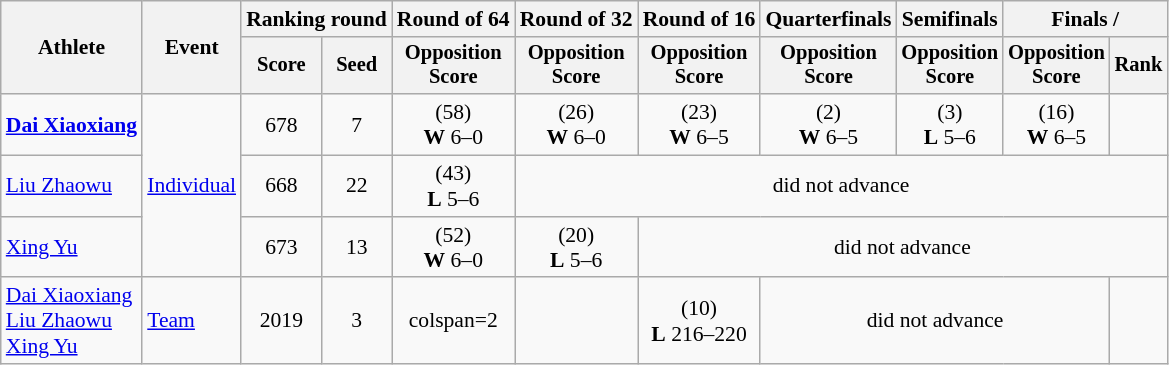<table class="wikitable" style="font-size:90%">
<tr>
<th rowspan="2">Athlete</th>
<th rowspan="2">Event</th>
<th colspan="2">Ranking round</th>
<th>Round of 64</th>
<th>Round of 32</th>
<th>Round of 16</th>
<th>Quarterfinals</th>
<th>Semifinals</th>
<th colspan="2">Finals / </th>
</tr>
<tr style="font-size:95%">
<th>Score</th>
<th>Seed</th>
<th>Opposition<br>Score</th>
<th>Opposition<br>Score</th>
<th>Opposition<br>Score</th>
<th>Opposition<br>Score</th>
<th>Opposition<br>Score</th>
<th>Opposition<br>Score</th>
<th>Rank</th>
</tr>
<tr align=center>
<td align=left><strong><a href='#'>Dai Xiaoxiang</a></strong></td>
<td align=left rowspan=3><a href='#'>Individual</a></td>
<td>678</td>
<td>7</td>
<td> (58)<br><strong>W</strong> 6–0</td>
<td> (26)<br><strong>W</strong> 6–0</td>
<td> (23)<br><strong>W</strong> 6–5</td>
<td> (2)<br><strong>W</strong> 6–5</td>
<td> (3)<br><strong>L</strong> 5–6</td>
<td> (16)<br><strong>W</strong> 6–5</td>
<td></td>
</tr>
<tr align=center>
<td align=left><a href='#'>Liu Zhaowu</a></td>
<td>668</td>
<td>22</td>
<td> (43)<br><strong>L</strong> 5–6</td>
<td align="center" colspan="6">did not advance</td>
</tr>
<tr align=center>
<td align=left><a href='#'>Xing Yu</a></td>
<td>673</td>
<td>13</td>
<td> (52)<br><strong>W</strong> 6–0</td>
<td> (20)<br><strong>L</strong> 5–6</td>
<td align="center" colspan="5">did not advance</td>
</tr>
<tr align=center>
<td align=left><a href='#'>Dai Xiaoxiang</a><br><a href='#'>Liu Zhaowu</a><br><a href='#'>Xing Yu</a></td>
<td align=left><a href='#'>Team</a></td>
<td>2019</td>
<td>3</td>
<td>colspan=2 </td>
<td></td>
<td> (10)<br><strong>L</strong> 216–220</td>
<td colspan=3>did not advance</td>
</tr>
</table>
